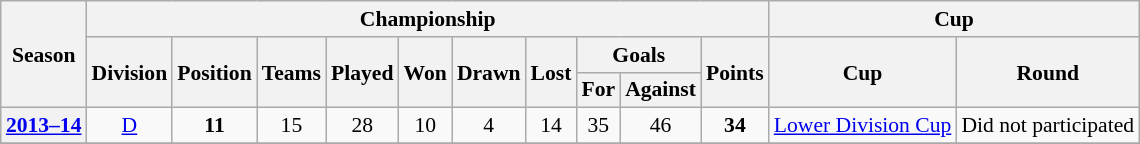<table class="wikitable" style="text-align: center; font-size:90%; margin: 1em auto;">
<tr>
<th rowspan=3>Season</th>
<th colspan=10>Championship</th>
<th colspan=10>Cup</th>
</tr>
<tr>
<th rowspan=2>Division</th>
<th rowspan=2>Position</th>
<th rowspan=2>Teams</th>
<th rowspan=2>Played</th>
<th rowspan=2>Won</th>
<th rowspan=2>Drawn</th>
<th rowspan=2>Lost</th>
<th colspan=2>Goals</th>
<th rowspan=2>Points</th>
<th rowspan=2>Cup</th>
<th rowspan=2>Round</th>
</tr>
<tr>
<th>For</th>
<th>Against</th>
</tr>
<tr>
<th><a href='#'>2013–14</a></th>
<td><a href='#'>D</a></td>
<td><strong>11</strong></td>
<td>15</td>
<td>28</td>
<td>10</td>
<td>4</td>
<td>14</td>
<td>35</td>
<td>46</td>
<td><strong>34</strong></td>
<td><a href='#'>Lower Division Cup</a></td>
<td>Did not participated</td>
</tr>
<tr>
</tr>
</table>
